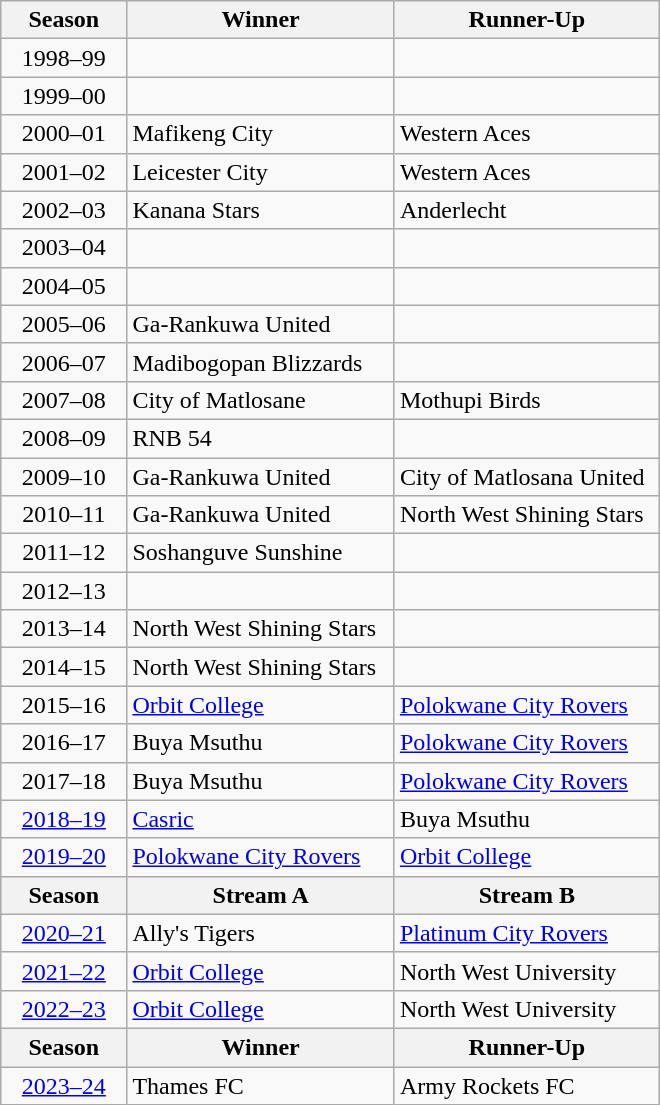<table class="wikitable" width="440px";>
<tr>
<th width="80px">Season</th>
<th width="180px">Winner</th>
<th width="180px">Runner-Up</th>
</tr>
<tr>
<td align="center">1998–99</td>
<td></td>
<td></td>
</tr>
<tr>
<td align="center">1999–00</td>
<td></td>
<td></td>
</tr>
<tr>
<td align="center">2000–01</td>
<td>Mafikeng City</td>
<td>Western Aces</td>
</tr>
<tr>
<td align="center">2001–02</td>
<td>Leicester City</td>
<td>Western Aces</td>
</tr>
<tr>
<td align="center">2002–03</td>
<td>Kanana Stars</td>
<td>Anderlecht</td>
</tr>
<tr>
<td align="center">2003–04</td>
<td></td>
<td></td>
</tr>
<tr>
<td align="center">2004–05</td>
<td></td>
<td></td>
</tr>
<tr>
<td align="center">2005–06</td>
<td>Ga-Rankuwa United</td>
<td></td>
</tr>
<tr>
<td align="center">2006–07</td>
<td>Madibogopan Blizzards</td>
<td></td>
</tr>
<tr>
<td align="center">2007–08</td>
<td>City of Matlosane</td>
<td>Mothupi Birds</td>
</tr>
<tr>
<td align="center">2008–09</td>
<td>RNB 54</td>
<td></td>
</tr>
<tr>
<td align="center">2009–10</td>
<td>Ga-Rankuwa United</td>
<td>City of Matlosana United</td>
</tr>
<tr>
<td align="center">2010–11</td>
<td>Ga-Rankuwa United</td>
<td>North West Shining Stars</td>
</tr>
<tr>
<td align="center">2011–12</td>
<td>Soshanguve Sunshine</td>
<td></td>
</tr>
<tr>
<td align="center">2012–13</td>
<td></td>
<td></td>
</tr>
<tr>
<td align="center">2013–14</td>
<td>North West Shining Stars</td>
<td></td>
</tr>
<tr>
<td align="center">2014–15</td>
<td>North West Shining Stars</td>
<td></td>
</tr>
<tr>
<td align="center">2015–16</td>
<td><a href='#'>Orbit College</a></td>
<td><a href='#'>Polokwane City Rovers</a></td>
</tr>
<tr>
<td align="center">2016–17</td>
<td>Buya Msuthu</td>
<td><a href='#'>Polokwane City Rovers</a></td>
</tr>
<tr>
<td align="center">2017–18</td>
<td>Buya Msuthu</td>
<td><a href='#'>Polokwane City Rovers</a></td>
</tr>
<tr>
<td align="center"><a href='#'>2018–19</a></td>
<td><a href='#'>Casric</a></td>
<td>Buya Msuthu</td>
</tr>
<tr>
<td align="center"><a href='#'>2019–20</a></td>
<td><a href='#'>Polokwane City Rovers</a></td>
<td><a href='#'>Orbit College</a></td>
</tr>
<tr>
<th>Season</th>
<th>Stream A</th>
<th>Stream B</th>
</tr>
<tr>
<td align="center"><a href='#'>2020–21</a></td>
<td>Ally's Tigers</td>
<td><a href='#'>Platinum City Rovers</a></td>
</tr>
<tr>
<td align="center"><a href='#'>2021–22</a></td>
<td><a href='#'>Orbit College</a></td>
<td>North West University</td>
</tr>
<tr>
<td align="center"><a href='#'>2022–23</a></td>
<td><a href='#'>Orbit College</a></td>
<td>North West University</td>
</tr>
<tr>
<th width="80px">Season</th>
<th width="180px">Winner</th>
<th width="180px">Runner-Up</th>
</tr>
<tr>
<td align="center"><a href='#'>2023–24</a></td>
<td>Thames FC </td>
<td>Army Rockets FC </td>
</tr>
<tr>
</tr>
</table>
